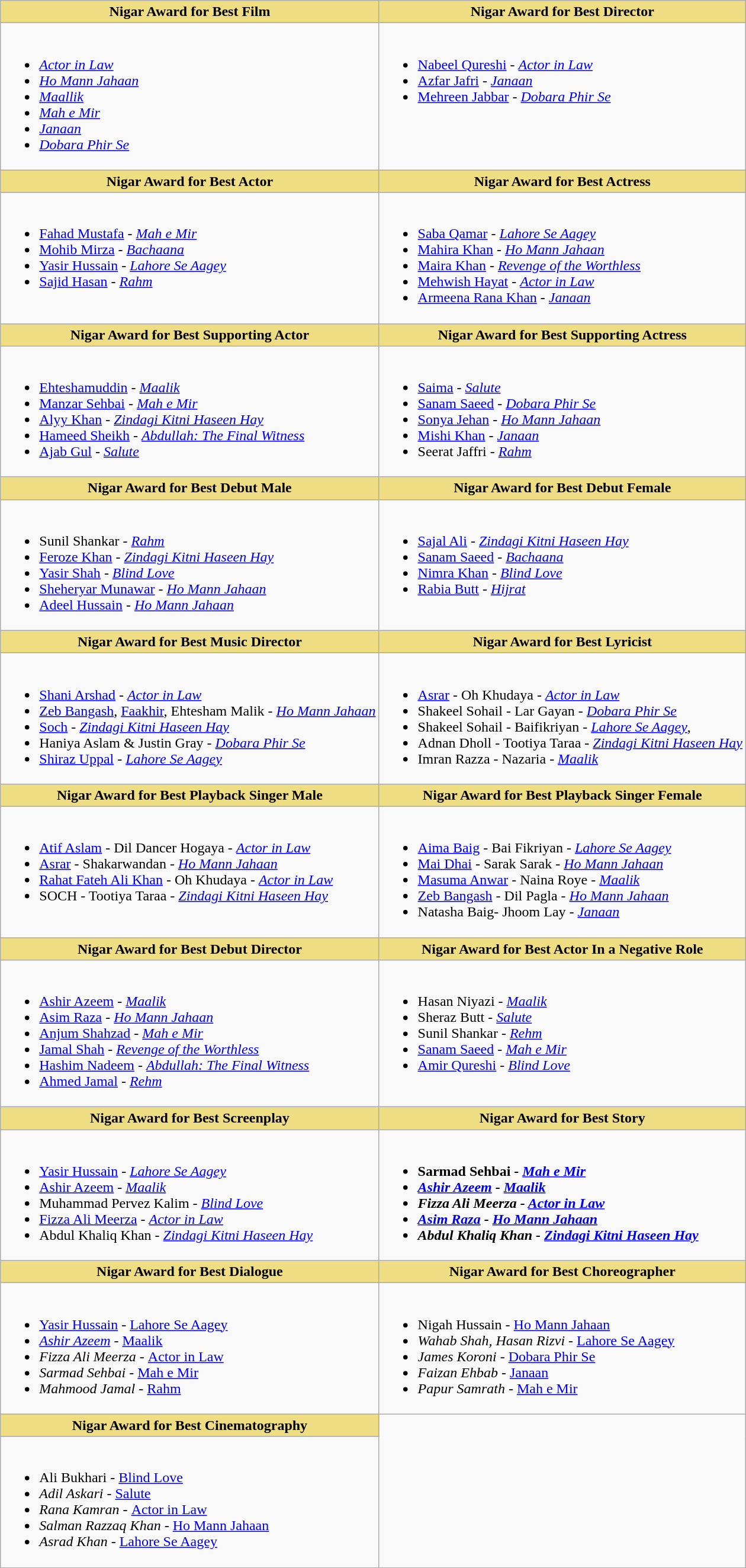<table class="wikitable">
<tr>
<th style="background:#EEDD82;">Nigar Award for Best Film</th>
<th style="background:#EEDD82;">Nigar Award for Best Director</th>
</tr>
<tr>
<td valign="top"><br><ul><li><em><a href='#'>Actor in Law</a></em></li><li><em><a href='#'>Ho Mann Jahaan</a></em></li><li><em><a href='#'>Maallik</a></em></li><li><em><a href='#'>Mah e Mir</a></em></li><li><em><a href='#'>Janaan</a></em></li><li><em><a href='#'>Dobara Phir Se</a></em></li></ul></td>
<td valign="top"><br><ul><li><a href='#'>Nabeel Qureshi</a> - <em><a href='#'>Actor in Law</a></em></li><li><a href='#'>Azfar Jafri</a> - <em><a href='#'>Janaan</a></em></li><li><a href='#'>Mehreen Jabbar</a> - <em><a href='#'>Dobara Phir Se</a></em></li></ul></td>
</tr>
<tr>
<th style="background:#EEDD82;">Nigar Award for Best Actor</th>
<th style="background:#EEDD82;">Nigar Award for Best Actress</th>
</tr>
<tr>
<td valign="top"><br><ul><li><a href='#'>Fahad Mustafa</a> - <em><a href='#'>Mah e Mir</a></em></li><li><a href='#'>Mohib Mirza</a> - <em><a href='#'>Bachaana</a></em></li><li><a href='#'>Yasir Hussain</a> - <em><a href='#'>Lahore Se Aagey</a></em></li><li><a href='#'>Sajid Hasan</a> - <em><a href='#'>Rahm</a></em></li></ul></td>
<td valign="top"><br><ul><li><a href='#'>Saba Qamar</a> - <em><a href='#'>Lahore Se Aagey</a></em></li><li><a href='#'>Mahira Khan</a> - <em><a href='#'>Ho Mann Jahaan</a></em></li><li><a href='#'>Maira Khan</a> - <em><a href='#'>Revenge of the Worthless</a></em></li><li><a href='#'>Mehwish Hayat</a> - <em><a href='#'>Actor in Law</a></em></li><li><a href='#'>Armeena Rana Khan</a> - <em><a href='#'>Janaan</a></em></li></ul></td>
</tr>
<tr>
<th style="background:#EEDD82;">Nigar Award for Best Supporting Actor</th>
<th style="background:#EEDD82;">Nigar Award for Best Supporting Actress</th>
</tr>
<tr>
<td valign="top"><br><ul><li><a href='#'>Ehteshamuddin</a> - <em><a href='#'>Maalik</a></em></li><li><a href='#'>Manzar Sehbai</a> - <em><a href='#'>Mah e Mir</a></em></li><li><a href='#'>Alyy Khan</a> - <em><a href='#'>Zindagi Kitni Haseen Hay</a></em></li><li><a href='#'>Hameed Sheikh</a> - <em><a href='#'>Abdullah: The Final Witness</a></em></li><li><a href='#'>Ajab Gul</a> - <em><a href='#'>Salute</a></em></li></ul></td>
<td valign="top"><br><ul><li><a href='#'>Saima</a> - <em><a href='#'>Salute</a></em></li><li><a href='#'>Sanam Saeed</a> - <em><a href='#'>Dobara Phir Se</a></em></li><li><a href='#'>Sonya Jehan</a> - <em><a href='#'>Ho Mann Jahaan</a></em></li><li><a href='#'>Mishi Khan</a> - <em><a href='#'>Janaan</a></em></li><li>Seerat Jaffri - <em><a href='#'>Rahm</a></em></li></ul></td>
</tr>
<tr>
<th style="background:#EEDD82;">Nigar Award for Best Debut Male</th>
<th style="background:#EEDD82;">Nigar Award for Best Debut Female</th>
</tr>
<tr>
<td valign="top"><br><ul><li>Sunil Shankar - <em><a href='#'>Rahm</a></em></li><li><a href='#'>Feroze Khan</a> - <em><a href='#'>Zindagi Kitni Haseen Hay</a></em></li><li><a href='#'>Yasir Shah</a> - <em><a href='#'>Blind Love</a></em></li><li><a href='#'>Sheheryar Munawar</a> - <em><a href='#'>Ho Mann Jahaan</a></em></li><li><a href='#'>Adeel Hussain</a> - <em><a href='#'>Ho Mann Jahaan</a></em></li></ul></td>
<td valign="top"><br><ul><li><a href='#'>Sajal Ali</a> - <em><a href='#'>Zindagi Kitni Haseen Hay</a></em></li><li><a href='#'>Sanam Saeed</a> - <em><a href='#'>Bachaana</a></em></li><li><a href='#'>Nimra Khan</a> - <em><a href='#'>Blind Love</a></em></li><li><a href='#'>Rabia Butt</a> - <em><a href='#'>Hijrat</a></em></li></ul></td>
</tr>
<tr>
<th style="background:#EEDD82;">Nigar Award for Best Music Director</th>
<th style="background:#EEDD82;">Nigar Award for Best Lyricist</th>
</tr>
<tr>
<td valign="top"><br><ul><li><a href='#'>Shani Arshad</a> - <em><a href='#'>Actor in Law</a></em></li><li><a href='#'>Zeb Bangash</a>, <a href='#'>Faakhir</a>, Ehtesham Malik - <em><a href='#'>Ho Mann Jahaan</a></em></li><li><a href='#'>Soch</a> - <em><a href='#'>Zindagi Kitni Haseen Hay</a></em></li><li>Haniya Aslam & Justin Gray - <em><a href='#'>Dobara Phir Se</a></em></li><li><a href='#'>Shiraz Uppal</a> - <em><a href='#'>Lahore Se Aagey</a></em></li></ul></td>
<td valign="top"><br><ul><li><a href='#'>Asrar</a> - Oh Khudaya - <em><a href='#'>Actor in Law</a></em></li><li>Shakeel Sohail - Lar Gayan - <em><a href='#'>Dobara Phir Se</a></em></li><li>Shakeel Sohail - Baifikriyan - <em><a href='#'>Lahore Se Aagey</a></em>,</li><li>Adnan Dholl - Tootiya Taraa - <em><a href='#'>Zindagi Kitni Haseen Hay</a></em></li><li>Imran Razza - Nazaria - <em><a href='#'>Maalik</a></em></li></ul></td>
</tr>
<tr>
<th style="background:#EEDD82;">Nigar Award for Best Playback Singer Male</th>
<th style="background:#EEDD82;">Nigar Award for Best Playback Singer Female</th>
</tr>
<tr>
<td valign="top"><br><ul><li><a href='#'>Atif Aslam</a> - Dil Dancer Hogaya - <em><a href='#'>Actor in Law</a></em></li><li><a href='#'>Asrar</a> - Shakarwandan - <em><a href='#'>Ho Mann Jahaan</a></em></li><li><a href='#'>Rahat Fateh Ali Khan</a> - Oh Khudaya - <em><a href='#'>Actor in Law</a></em></li><li>SOCH - Tootiya Taraa - <em><a href='#'>Zindagi Kitni Haseen Hay</a></em></li></ul></td>
<td valign="top"><br><ul><li><a href='#'>Aima Baig</a> - Bai Fikriyan - <em><a href='#'>Lahore Se Aagey</a></em></li><li><a href='#'>Mai Dhai</a> - Sarak Sarak - <em><a href='#'>Ho Mann Jahaan</a></em></li><li><a href='#'>Masuma Anwar</a> - Naina Roye - <em><a href='#'>Maalik</a></em></li><li><a href='#'>Zeb Bangash</a> - Dil Pagla - <em><a href='#'>Ho Mann Jahaan</a></em></li><li>Natasha Baig- Jhoom Lay - <em><a href='#'>Janaan</a></em></li></ul></td>
</tr>
<tr>
<th style="background:#EEDD82;">Nigar Award for Best Debut Director</th>
<th style="background:#EEDD82;">Nigar Award for Best Actor In a Negative Role</th>
</tr>
<tr>
<td valign="top"><br><ul><li><a href='#'>Ashir Azeem</a> - <em><a href='#'>Maalik</a></em></li><li><a href='#'>Asim Raza</a> - <em><a href='#'>Ho Mann Jahaan</a></em></li><li><a href='#'>Anjum Shahzad</a> - <em><a href='#'>Mah e Mir</a></em></li><li><a href='#'>Jamal Shah</a> - <em><a href='#'>Revenge of the Worthless</a></em></li><li><a href='#'>Hashim Nadeem</a> - <em><a href='#'>Abdullah: The Final Witness</a></em></li><li><a href='#'>Ahmed Jamal</a> - <em><a href='#'>Rehm</a></em></li></ul></td>
<td valign="top"><br><ul><li>Hasan Niyazi - <em><a href='#'>Maalik</a></em></li><li>Sheraz Butt - <em><a href='#'>Salute</a></em></li><li>Sunil Shankar - <em><a href='#'>Rehm</a></em></li><li><a href='#'>Sanam Saeed</a> - <em><a href='#'>Mah e Mir</a></em></li><li><a href='#'>Amir Qureshi</a> - <em><a href='#'>Blind Love</a></em></li></ul></td>
</tr>
<tr>
<th style="background:#EEDD82;">Nigar Award for Best Screenplay</th>
<th style="background:#EEDD82;">Nigar Award for Best Story</th>
</tr>
<tr>
<td valign="top"><br><ul><li><a href='#'>Yasir Hussain</a> - <em><a href='#'>Lahore Se Aagey</a></em></li><li><a href='#'>Ashir Azeem</a> - <em><a href='#'>Maalik</a></em></li><li>Muhammad Pervez Kalim - <em><a href='#'>Blind Love</a></em></li><li><a href='#'>Fizza Ali Meerza</a> - <em><a href='#'>Actor in Law</a></em></li><li>Abdul Khaliq Khan - <em><a href='#'>Zindagi Kitni Haseen Hay</a></em></li></ul></td>
<td valign="top"><br><ul><li><strong>Sarmad Sehbai - <em><a href='#'>Mah e Mir</a><strong><em></li><li><a href='#'>Ashir Azeem</a> - </em><a href='#'>Maalik</a><em></li><li>Fizza Ali Meerza - </em><a href='#'>Actor in Law</a><em></li><li><a href='#'>Asim Raza</a> - </em><a href='#'>Ho Mann Jahaan</a><em></li><li>Abdul Khaliq Khan - </em><a href='#'>Zindagi Kitni Haseen Hay</a><em></li></ul></td>
</tr>
<tr>
<th style="background:#EEDD82;">Nigar Award for Best Dialogue</th>
<th style="background:#EEDD82;">Nigar Award for Best Choreographer</th>
</tr>
<tr>
<td valign="top"><br><ul><li><a href='#'>Yasir Hussain</a> - </em><a href='#'>Lahore Se Aagey</a><em></li><li><a href='#'>Ashir Azeem</a> - </em><a href='#'>Maalik</a><em></li><li>Fizza Ali Meerza - </em><a href='#'>Actor in Law</a><em></li><li>Sarmad Sehbai - </em><a href='#'>Mah e Mir</a><em></li><li>Mahmood Jamal - </em><a href='#'>Rahm</a><em></li></ul></td>
<td valign="top"><br><ul><li>Nigah Hussain - </em><a href='#'>Ho Mann Jahaan</a><em></li><li>Wahab Shah, Hasan Rizvi - </em><a href='#'>Lahore Se Aagey</a><em></li><li>James Koroni - </em><a href='#'>Dobara Phir Se</a><em></li><li>Faizan Ehbab - </em><a href='#'>Janaan</a><em></li><li>Papur Samrath - </em><a href='#'>Mah e Mir</a><em></li></ul></td>
</tr>
<tr>
<th style="background:#EEDD82;">Nigar Award for Best Cinematography</th>
</tr>
<tr>
<td valign="top"><br><ul><li>Ali Bukhari - </em><a href='#'>Blind Love</a><em></li><li>Adil Askari - </em><a href='#'>Salute</a><em></li><li>Rana Kamran - </em><a href='#'>Actor in Law</a><em></li><li>Salman Razzaq Khan - </em><a href='#'>Ho Mann Jahaan</a><em></li><li>Asrad Khan - </em><a href='#'>Lahore Se Aagey</a><em></li></ul></td>
</tr>
</table>
